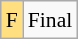<table class="wikitable" style="margin:0.5em auto; font-size:90%; line-height:1.25em;">
<tr>
<td bgcolor="#FFDF80" align=center>F</td>
<td>Final</td>
</tr>
</table>
